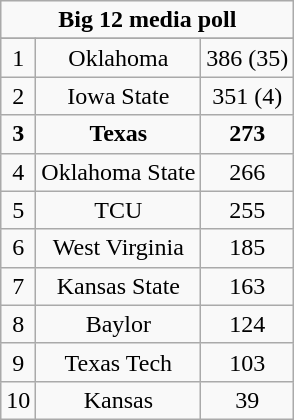<table class="wikitable" style="display: inline-table;">
<tr>
<td align="center" Colspan="3"><strong>Big 12 media poll</strong></td>
</tr>
<tr align="center">
</tr>
<tr align="center">
<td>1</td>
<td>Oklahoma</td>
<td>386 (35)</td>
</tr>
<tr align="center">
<td>2</td>
<td>Iowa State</td>
<td>351 (4)</td>
</tr>
<tr align="center">
<td><strong>3</strong></td>
<td><strong>Texas</strong></td>
<td><strong>273</strong></td>
</tr>
<tr align="center">
<td>4</td>
<td>Oklahoma State</td>
<td>266</td>
</tr>
<tr align="center">
<td>5</td>
<td>TCU</td>
<td>255</td>
</tr>
<tr align="center">
<td>6</td>
<td>West Virginia</td>
<td>185</td>
</tr>
<tr align="center">
<td>7</td>
<td>Kansas State</td>
<td>163</td>
</tr>
<tr align="center">
<td>8</td>
<td>Baylor</td>
<td>124</td>
</tr>
<tr align="center">
<td>9</td>
<td>Texas Tech</td>
<td>103</td>
</tr>
<tr align="center">
<td>10</td>
<td>Kansas</td>
<td>39</td>
</tr>
</table>
